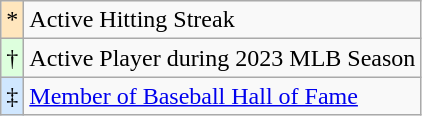<table class="wikitable">
<tr>
<td style="background:#ffe6bd; text-align:center;">*</td>
<td colspan="5">Active Hitting Streak</td>
</tr>
<tr>
<td style="background:#dfd; text-align:center;">†</td>
<td colspan="5">Active Player during 2023 MLB Season</td>
</tr>
<tr>
<td style="background:#d0e7ff; text-align:center;">‡</td>
<td colspan="5"><a href='#'>Member of Baseball Hall of Fame</a></td>
</tr>
</table>
